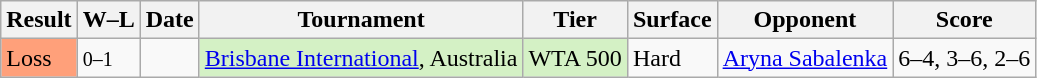<table class="wikitable">
<tr>
<th>Result</th>
<th class="unsortable">W–L</th>
<th>Date</th>
<th>Tournament</th>
<th>Tier</th>
<th>Surface</th>
<th>Opponent</th>
<th class="unsortable">Score</th>
</tr>
<tr>
<td bgcolor=ffa07a>Loss</td>
<td><small>0–1</small></td>
<td><a href='#'></a></td>
<td style=background:#d4f1c5><a href='#'>Brisbane International</a>, Australia</td>
<td style=background:#d4f1c5>WTA 500</td>
<td>Hard</td>
<td> <a href='#'>Aryna Sabalenka</a></td>
<td>6–4, 3–6, 2–6</td>
</tr>
</table>
